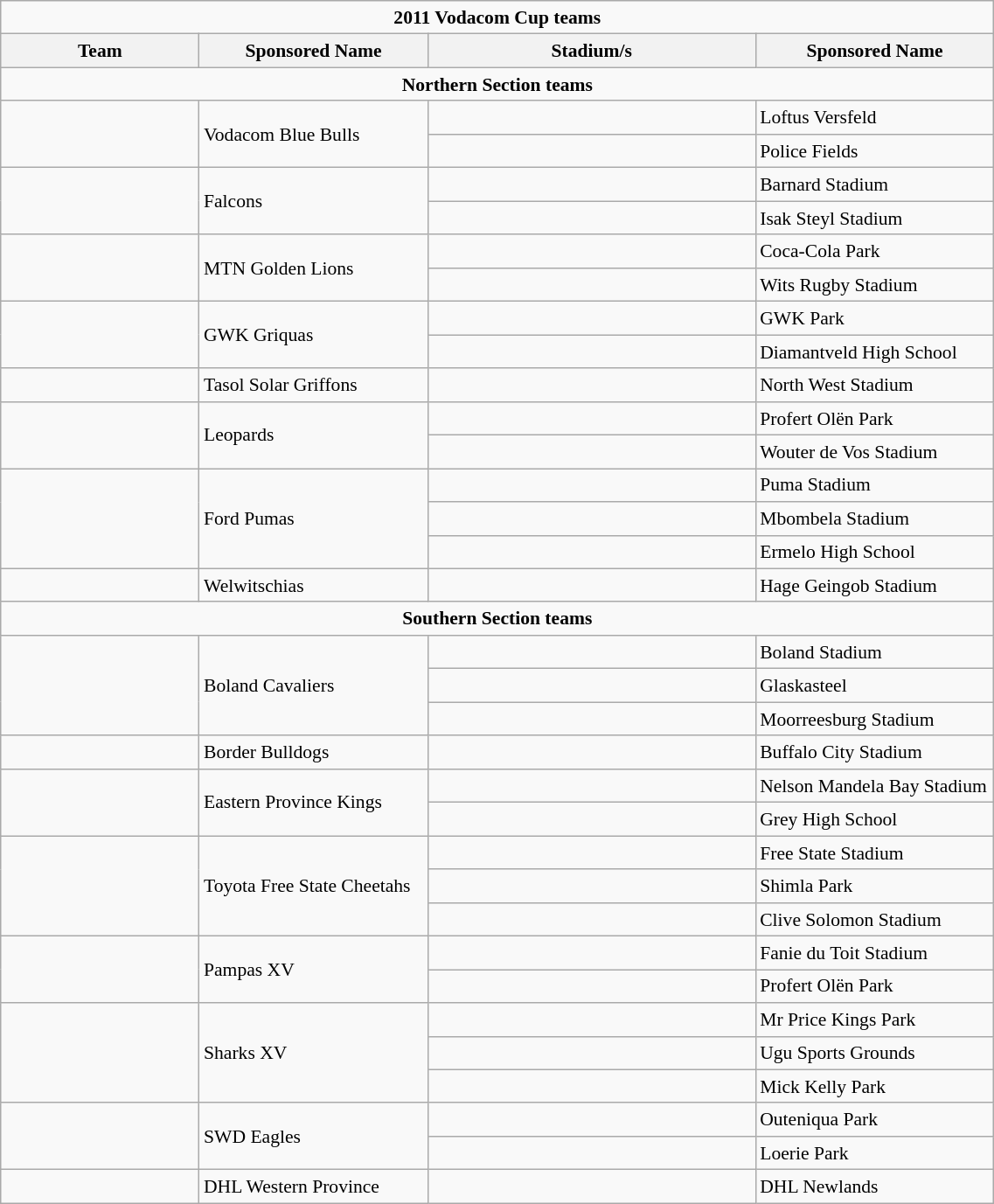<table class="wikitable" style="text-align:left; line-height:130%; font-size:90%; width:60%;">
<tr>
<td colspan=100% align=center><strong>2011 Vodacom Cup teams</strong></td>
</tr>
<tr>
<th width="20%">Team</th>
<th width="23%">Sponsored Name</th>
<th width="33%">Stadium/s</th>
<th width="24%">Sponsored Name</th>
</tr>
<tr>
<td colspan=100% align=center><strong>Northern Section teams</strong></td>
</tr>
<tr>
<td rowspan=2></td>
<td rowspan=2>Vodacom Blue Bulls</td>
<td></td>
<td>Loftus Versfeld</td>
</tr>
<tr>
<td></td>
<td>Police Fields</td>
</tr>
<tr>
<td rowspan=2></td>
<td rowspan=2>Falcons</td>
<td></td>
<td>Barnard Stadium</td>
</tr>
<tr>
<td></td>
<td>Isak Steyl Stadium</td>
</tr>
<tr>
<td rowspan=2></td>
<td rowspan=2>MTN Golden Lions</td>
<td></td>
<td>Coca-Cola Park</td>
</tr>
<tr>
<td></td>
<td>Wits Rugby Stadium</td>
</tr>
<tr>
<td rowspan=2></td>
<td rowspan=2>GWK Griquas</td>
<td></td>
<td>GWK Park</td>
</tr>
<tr>
<td></td>
<td>Diamantveld High School</td>
</tr>
<tr>
<td></td>
<td>Tasol Solar Griffons</td>
<td></td>
<td>North West Stadium</td>
</tr>
<tr>
<td rowspan=2></td>
<td rowspan=2>Leopards</td>
<td></td>
<td>Profert Olën Park</td>
</tr>
<tr>
<td></td>
<td>Wouter de Vos Stadium</td>
</tr>
<tr>
<td rowspan=3></td>
<td rowspan=3>Ford Pumas</td>
<td></td>
<td>Puma Stadium</td>
</tr>
<tr>
<td></td>
<td>Mbombela Stadium</td>
</tr>
<tr>
<td></td>
<td>Ermelo High School</td>
</tr>
<tr>
<td></td>
<td>Welwitschias</td>
<td></td>
<td>Hage Geingob Stadium</td>
</tr>
<tr>
<td colspan=100% align=center><strong>Southern Section teams</strong></td>
</tr>
<tr>
<td rowspan=3></td>
<td rowspan=3>Boland Cavaliers</td>
<td></td>
<td>Boland Stadium</td>
</tr>
<tr>
<td></td>
<td>Glaskasteel</td>
</tr>
<tr>
<td></td>
<td>Moorreesburg Stadium</td>
</tr>
<tr>
<td></td>
<td>Border Bulldogs</td>
<td></td>
<td>Buffalo City Stadium</td>
</tr>
<tr>
<td rowspan=2></td>
<td rowspan=2>Eastern Province Kings</td>
<td></td>
<td>Nelson Mandela Bay Stadium</td>
</tr>
<tr>
<td></td>
<td>Grey High School</td>
</tr>
<tr>
<td rowspan=3></td>
<td rowspan=3>Toyota Free State Cheetahs</td>
<td></td>
<td>Free State Stadium</td>
</tr>
<tr>
<td></td>
<td>Shimla Park</td>
</tr>
<tr>
<td></td>
<td>Clive Solomon Stadium</td>
</tr>
<tr>
<td rowspan=2></td>
<td rowspan=2>Pampas XV</td>
<td></td>
<td>Fanie du Toit Stadium</td>
</tr>
<tr>
<td></td>
<td>Profert Olën Park</td>
</tr>
<tr>
<td rowspan=3></td>
<td rowspan=3>Sharks XV</td>
<td></td>
<td>Mr Price Kings Park</td>
</tr>
<tr>
<td></td>
<td>Ugu Sports Grounds</td>
</tr>
<tr>
<td></td>
<td>Mick Kelly Park</td>
</tr>
<tr>
<td rowspan=2></td>
<td rowspan=2>SWD Eagles</td>
<td></td>
<td>Outeniqua Park</td>
</tr>
<tr>
<td></td>
<td>Loerie Park</td>
</tr>
<tr>
<td></td>
<td>DHL Western Province</td>
<td></td>
<td>DHL Newlands</td>
</tr>
</table>
